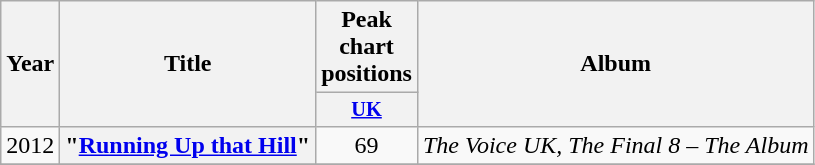<table class="wikitable plainrowheaders" style="text-align:center;">
<tr>
<th scope="col" rowspan="2">Year</th>
<th scope="col" rowspan="2">Title</th>
<th scope="col" colspan="1">Peak chart positions</th>
<th scope="col" rowspan="2">Album</th>
</tr>
<tr>
<th scope="col" style="width:3em;font-size:85%;"><a href='#'>UK</a><br></th>
</tr>
<tr>
<td>2012</td>
<th scope="row">"<a href='#'>Running Up that Hill</a>"</th>
<td>69</td>
<td><em>The Voice UK, The Final 8 – The Album</em></td>
</tr>
<tr>
</tr>
</table>
